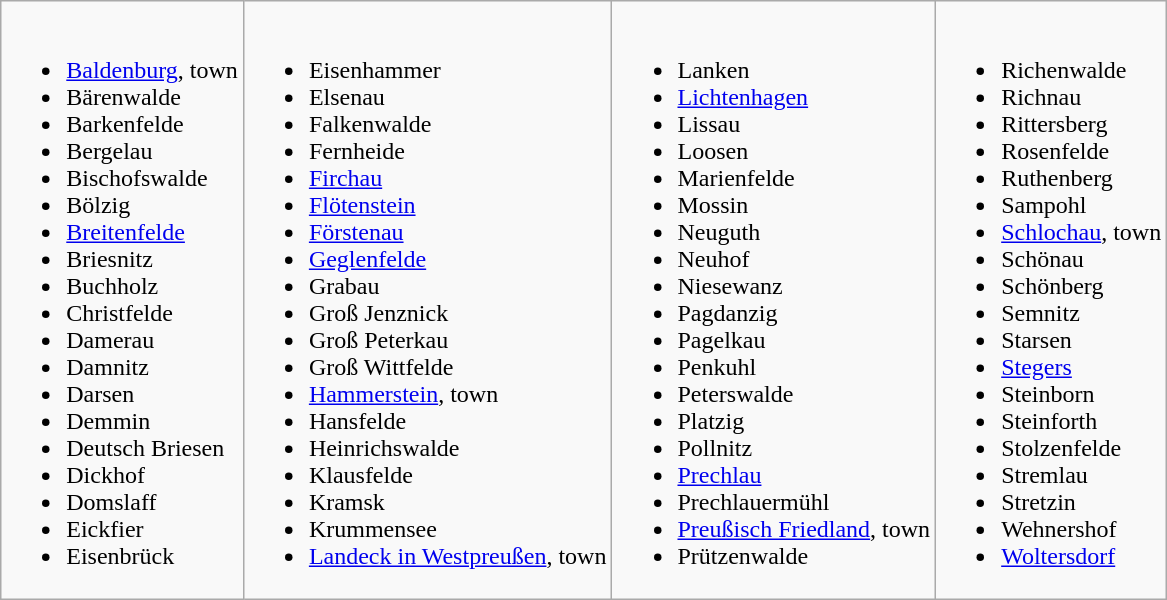<table class="wikitable">
<tr>
<td><br><ul><li><a href='#'>Baldenburg</a>, town</li><li>Bärenwalde</li><li>Barkenfelde</li><li>Bergelau</li><li>Bischofswalde</li><li>Bölzig</li><li><a href='#'>Breitenfelde</a></li><li>Briesnitz</li><li>Buchholz</li><li>Christfelde</li><li>Damerau</li><li>Damnitz</li><li>Darsen</li><li>Demmin</li><li>Deutsch Briesen</li><li>Dickhof</li><li>Domslaff</li><li>Eickfier</li><li>Eisenbrück</li></ul></td>
<td><br><ul><li>Eisenhammer</li><li>Elsenau</li><li>Falkenwalde</li><li>Fernheide</li><li><a href='#'>Firchau</a></li><li><a href='#'>Flötenstein</a></li><li><a href='#'>Förstenau</a></li><li><a href='#'>Geglenfelde</a></li><li>Grabau</li><li>Groß Jenznick</li><li>Groß Peterkau</li><li>Groß Wittfelde</li><li><a href='#'>Hammerstein</a>, town</li><li>Hansfelde</li><li>Heinrichswalde</li><li>Klausfelde</li><li>Kramsk</li><li>Krummensee</li><li><a href='#'>Landeck in Westpreußen</a>, town</li></ul></td>
<td><br><ul><li>Lanken</li><li><a href='#'>Lichtenhagen</a></li><li>Lissau</li><li>Loosen</li><li>Marienfelde</li><li>Mossin</li><li>Neuguth</li><li>Neuhof</li><li>Niesewanz</li><li>Pagdanzig</li><li>Pagelkau</li><li>Penkuhl</li><li>Peterswalde</li><li>Platzig</li><li>Pollnitz</li><li><a href='#'>Prechlau</a></li><li>Prechlauermühl</li><li><a href='#'>Preußisch Friedland</a>, town</li><li>Prützenwalde</li></ul></td>
<td><br><ul><li>Richenwalde</li><li>Richnau</li><li>Rittersberg</li><li>Rosenfelde</li><li>Ruthenberg</li><li>Sampohl</li><li><a href='#'>Schlochau</a>, town</li><li>Schönau</li><li>Schönberg</li><li>Semnitz</li><li>Starsen</li><li><a href='#'>Stegers</a></li><li>Steinborn</li><li>Steinforth</li><li>Stolzenfelde</li><li>Stremlau</li><li>Stretzin</li><li>Wehnershof</li><li><a href='#'>Woltersdorf</a></li></ul></td>
</tr>
</table>
